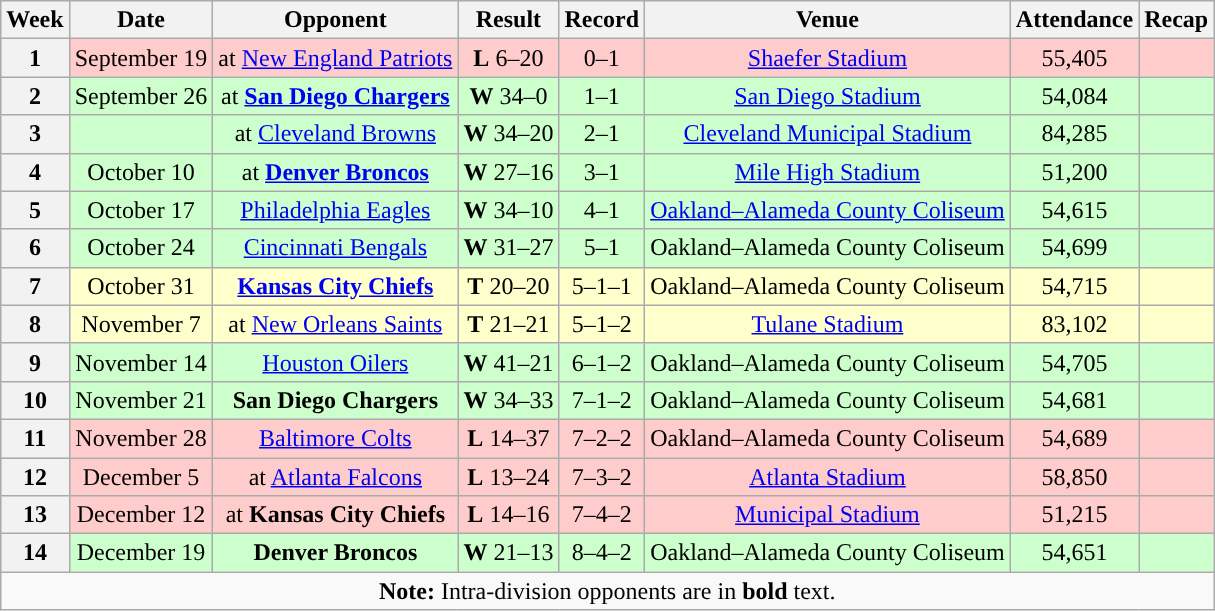<table class="wikitable" style="text-align:center">
<tr>
<th>Week</th>
<th>Date</th>
<th>Opponent</th>
<th>Result</th>
<th>Record</th>
<th>Venue</th>
<th>Attendance</th>
<th>Recap</th>
</tr>
<tr style="background: #fcc;">
<th>1</th>
<td>September 19</td>
<td>at <a href='#'>New England Patriots</a></td>
<td><strong>L</strong> 6–20</td>
<td>0–1</td>
<td><a href='#'>Shaefer Stadium</a></td>
<td>55,405</td>
<td></td>
</tr>
<tr style="background: #cfc;">
<th>2</th>
<td>September 26</td>
<td>at <strong><a href='#'>San Diego Chargers</a></strong></td>
<td><strong>W</strong> 34–0</td>
<td>1–1</td>
<td><a href='#'>San Diego Stadium</a></td>
<td>54,084</td>
<td></td>
</tr>
<tr style="background: #cfc;">
<th>3</th>
<td></td>
<td>at <a href='#'>Cleveland Browns</a></td>
<td><strong>W</strong> 34–20</td>
<td>2–1</td>
<td><a href='#'>Cleveland Municipal Stadium</a></td>
<td>84,285</td>
<td></td>
</tr>
<tr style="background: #cfc;">
<th>4</th>
<td>October 10</td>
<td>at <strong><a href='#'>Denver Broncos</a></strong></td>
<td><strong>W</strong> 27–16</td>
<td>3–1</td>
<td><a href='#'>Mile High Stadium</a></td>
<td>51,200</td>
<td></td>
</tr>
<tr style="background: #cfc;">
<th>5</th>
<td>October 17</td>
<td><a href='#'>Philadelphia Eagles</a></td>
<td><strong>W</strong> 34–10</td>
<td>4–1</td>
<td><a href='#'>Oakland–Alameda County Coliseum</a></td>
<td>54,615</td>
<td></td>
</tr>
<tr style="background: #cfc;">
<th>6</th>
<td>October 24</td>
<td><a href='#'>Cincinnati Bengals</a></td>
<td><strong>W</strong> 31–27</td>
<td>5–1</td>
<td>Oakland–Alameda County Coliseum</td>
<td>54,699</td>
<td></td>
</tr>
<tr style="background: #ffc;">
<th>7</th>
<td>October 31</td>
<td><strong><a href='#'>Kansas City Chiefs</a></strong></td>
<td><strong>T</strong> 20–20</td>
<td>5–1–1</td>
<td>Oakland–Alameda County Coliseum</td>
<td>54,715</td>
<td></td>
</tr>
<tr style="background: #ffc;">
<th>8</th>
<td>November 7</td>
<td>at <a href='#'>New Orleans Saints</a></td>
<td><strong>T</strong> 21–21</td>
<td>5–1–2</td>
<td><a href='#'>Tulane Stadium</a></td>
<td>83,102</td>
<td></td>
</tr>
<tr style="background: #cfc;">
<th>9</th>
<td>November 14</td>
<td><a href='#'>Houston Oilers</a></td>
<td><strong>W</strong> 41–21</td>
<td>6–1–2</td>
<td>Oakland–Alameda County Coliseum</td>
<td>54,705</td>
<td></td>
</tr>
<tr style="background: #cfc;">
<th>10</th>
<td>November 21</td>
<td><strong>San Diego Chargers</strong></td>
<td><strong>W</strong> 34–33</td>
<td>7–1–2</td>
<td>Oakland–Alameda County Coliseum</td>
<td>54,681</td>
<td></td>
</tr>
<tr style="background: #fcc;">
<th>11</th>
<td>November 28</td>
<td><a href='#'>Baltimore Colts</a></td>
<td><strong>L</strong> 14–37</td>
<td>7–2–2</td>
<td>Oakland–Alameda County Coliseum</td>
<td>54,689</td>
<td></td>
</tr>
<tr style="background: #fcc;">
<th>12</th>
<td>December 5</td>
<td>at <a href='#'>Atlanta Falcons</a></td>
<td><strong>L</strong> 13–24</td>
<td>7–3–2</td>
<td><a href='#'>Atlanta Stadium</a></td>
<td>58,850</td>
<td></td>
</tr>
<tr style="background: #fcc;">
<th>13</th>
<td>December 12</td>
<td>at <strong>Kansas City Chiefs</strong></td>
<td><strong>L</strong> 14–16</td>
<td>7–4–2</td>
<td><a href='#'>Municipal Stadium</a></td>
<td>51,215</td>
<td></td>
</tr>
<tr style="background: #cfc;">
<th>14</th>
<td>December 19</td>
<td><strong>Denver Broncos</strong></td>
<td><strong>W</strong> 21–13</td>
<td>8–4–2</td>
<td>Oakland–Alameda County Coliseum</td>
<td>54,651</td>
<td></td>
</tr>
<tr>
<td colspan="8"><strong>Note:</strong> Intra-division opponents are in <strong>bold</strong> text.</td>
</tr>
</table>
